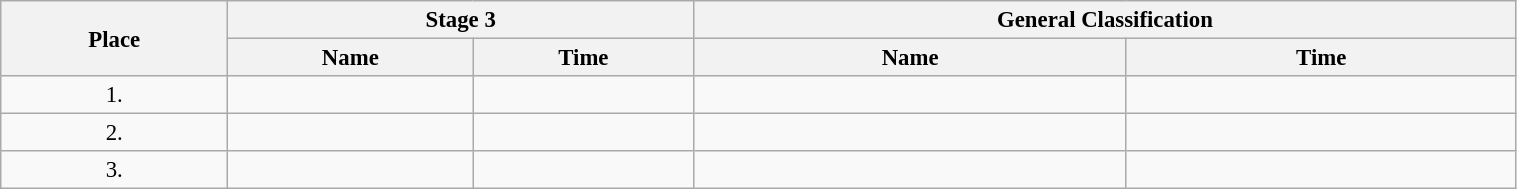<table class=wikitable style="font-size:95%" width="80%">
<tr>
<th rowspan="2">Place</th>
<th colspan="2">Stage 3</th>
<th colspan="2">General Classification</th>
</tr>
<tr>
<th>Name</th>
<th>Time</th>
<th>Name</th>
<th>Time</th>
</tr>
<tr>
<td align="center">1.</td>
<td></td>
<td></td>
<td></td>
<td></td>
</tr>
<tr>
<td align="center">2.</td>
<td></td>
<td></td>
<td></td>
<td></td>
</tr>
<tr>
<td align="center">3.</td>
<td></td>
<td></td>
<td></td>
<td></td>
</tr>
</table>
